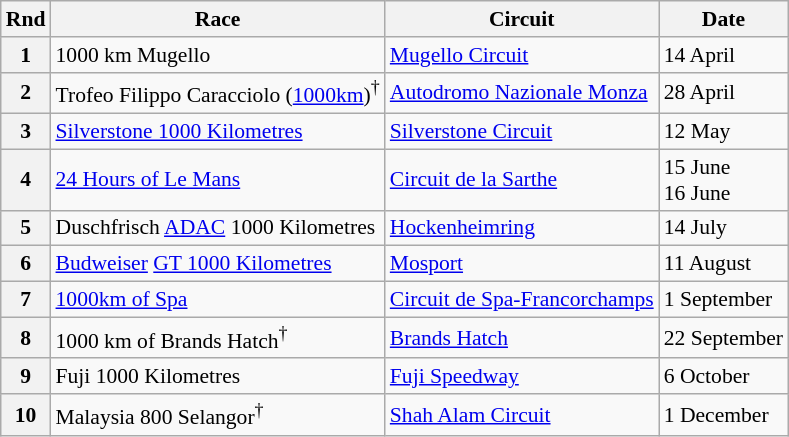<table class="wikitable" style="font-size: 90%;">
<tr>
<th>Rnd</th>
<th>Race</th>
<th>Circuit</th>
<th>Date</th>
</tr>
<tr>
<th>1</th>
<td> 1000 km Mugello</td>
<td><a href='#'>Mugello Circuit</a></td>
<td>14 April</td>
</tr>
<tr>
<th>2</th>
<td> Trofeo Filippo Caracciolo (<a href='#'>1000km</a>)<sup>†</sup></td>
<td><a href='#'>Autodromo Nazionale Monza</a></td>
<td>28 April</td>
</tr>
<tr>
<th>3</th>
<td> <a href='#'>Silverstone 1000 Kilometres</a></td>
<td><a href='#'>Silverstone Circuit</a></td>
<td>12 May</td>
</tr>
<tr>
<th>4</th>
<td> <a href='#'>24 Hours of Le Mans</a></td>
<td><a href='#'>Circuit de la Sarthe</a></td>
<td>15 June<br>16 June</td>
</tr>
<tr>
<th>5</th>
<td> Duschfrisch <a href='#'>ADAC</a> 1000 Kilometres</td>
<td><a href='#'>Hockenheimring</a></td>
<td>14 July</td>
</tr>
<tr>
<th>6</th>
<td> <a href='#'>Budweiser</a> <a href='#'>GT 1000 Kilometres</a></td>
<td><a href='#'>Mosport</a></td>
<td>11 August</td>
</tr>
<tr>
<th>7</th>
<td> <a href='#'>1000km of Spa</a></td>
<td><a href='#'>Circuit de Spa-Francorchamps</a></td>
<td>1 September</td>
</tr>
<tr>
<th>8</th>
<td> 1000 km of Brands Hatch<sup>†</sup></td>
<td><a href='#'>Brands Hatch</a></td>
<td>22 September</td>
</tr>
<tr>
<th>9</th>
<td> Fuji 1000 Kilometres</td>
<td><a href='#'>Fuji Speedway</a></td>
<td>6 October</td>
</tr>
<tr>
<th>10</th>
<td> Malaysia 800 Selangor<sup>†</sup></td>
<td><a href='#'>Shah Alam Circuit</a></td>
<td>1 December</td>
</tr>
</table>
